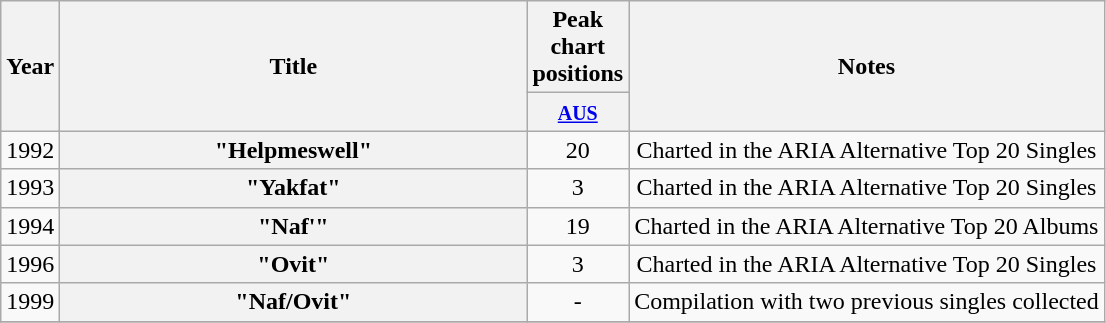<table class="wikitable plainrowheaders" border="1" style="text-align:center;">
<tr>
<th rowspan="2" scope="col" style="width:1em;">Year</th>
<th rowspan="2" scope="col" style="width:19em;">Title</th>
<th colspan="1" scope="col">Peak chart positions</th>
<th rowspan="2">Notes</th>
</tr>
<tr>
<th width="30px"><small><a href='#'>AUS</a></small></th>
</tr>
<tr>
<td>1992</td>
<th scope="row">"Helpmeswell"</th>
<td>20</td>
<td>Charted in the ARIA Alternative Top 20 Singles</td>
</tr>
<tr>
<td>1993</td>
<th scope="row">"Yakfat"</th>
<td>3</td>
<td>Charted in the ARIA Alternative Top 20 Singles</td>
</tr>
<tr>
<td>1994</td>
<th scope="row">"Naf'"</th>
<td>19</td>
<td>Charted in the ARIA Alternative Top 20 Albums</td>
</tr>
<tr>
<td>1996</td>
<th scope="row">"Ovit"</th>
<td>3</td>
<td>Charted in the ARIA Alternative Top 20 Singles</td>
</tr>
<tr>
<td>1999</td>
<th scope="row">"Naf/Ovit"</th>
<td>-</td>
<td>Compilation with two previous singles collected</td>
</tr>
<tr>
</tr>
</table>
